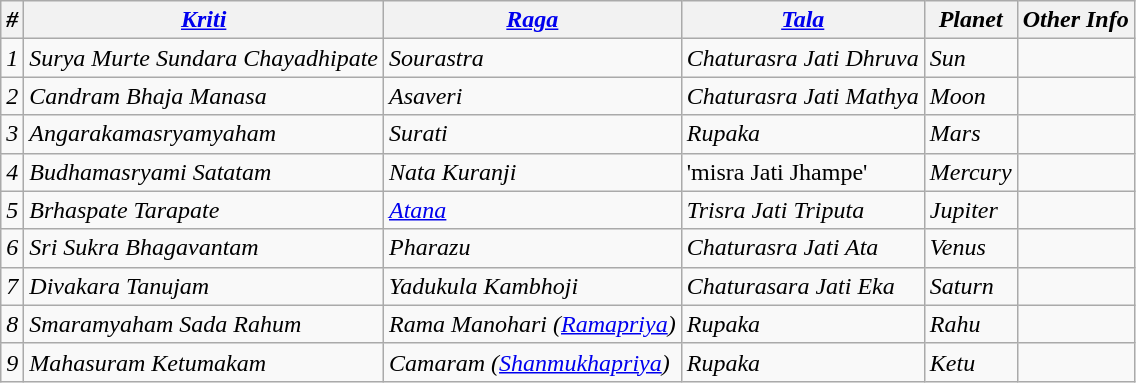<table class="wikitable">
<tr>
<th><em>#</em></th>
<th><em><a href='#'>Kriti</a></em></th>
<th><em><a href='#'>Raga</a></em></th>
<th><em><a href='#'>Tala</a></em></th>
<th><em>Planet</em></th>
<th><em>Other Info</em></th>
</tr>
<tr>
<td><em>1</em></td>
<td><em>Surya Murte Sundara Chayadhipate</em></td>
<td><em>Sourastra</em></td>
<td><em>Chaturasra Jati Dhruva</em></td>
<td><em>Sun</em></td>
<td></td>
</tr>
<tr>
<td><em>2</em></td>
<td><em>Candram Bhaja Manasa</em></td>
<td><em>Asaveri</em></td>
<td><em>Chaturasra Jati Mathya</em></td>
<td><em>Moon</em></td>
<td></td>
</tr>
<tr>
<td><em>3</em></td>
<td><em>Angarakamasryamyaham</em></td>
<td><em>Surati</em></td>
<td><em>Rupaka</em></td>
<td><em>Mars</em></td>
<td></td>
</tr>
<tr>
<td><em>4</em></td>
<td><em>Budhamasryami Satatam</em></td>
<td><em>Nata Kuranji</em></td>
<td>'misra Jati Jhampe'</td>
<td><em>Mercury</em></td>
<td></td>
</tr>
<tr>
<td><em>5</em></td>
<td><em>Brhaspate Tarapate</em></td>
<td><em><a href='#'>Atana</a></em></td>
<td><em>Trisra Jati Triputa</em></td>
<td><em>Jupiter</em></td>
<td></td>
</tr>
<tr>
<td><em>6</em></td>
<td><em>Sri Sukra Bhagavantam</em></td>
<td><em>Pharazu</em></td>
<td><em>Chaturasra Jati Ata</em></td>
<td><em>Venus</em></td>
<td></td>
</tr>
<tr>
<td><em>7</em></td>
<td><em>Divakara Tanujam</em></td>
<td><em>Yadukula Kambhoji</em></td>
<td><em>Chaturasara Jati Eka</em></td>
<td><em>Saturn</em></td>
<td></td>
</tr>
<tr>
<td><em>8</em></td>
<td><em>Smaramyaham Sada Rahum</em></td>
<td><em>Rama Manohari (<a href='#'>Ramapriya</a>)</em></td>
<td><em>Rupaka</em></td>
<td><em>Rahu</em></td>
<td></td>
</tr>
<tr>
<td><em>9</em></td>
<td><em>Mahasuram Ketumakam</em></td>
<td><em>Camaram (<a href='#'>Shanmukhapriya</a>)</em></td>
<td><em>Rupaka</em></td>
<td><em>Ketu</em></td>
<td></td>
</tr>
</table>
